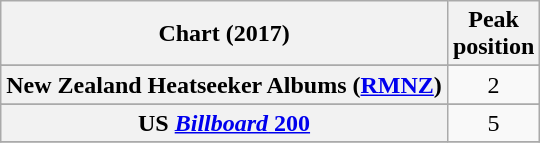<table class="wikitable sortable plainrowheaders" style="text-align:center">
<tr>
<th scope="col">Chart (2017)</th>
<th scope="col">Peak<br> position</th>
</tr>
<tr>
</tr>
<tr>
</tr>
<tr>
</tr>
<tr>
<th scope="row">New Zealand Heatseeker Albums (<a href='#'>RMNZ</a>)</th>
<td>2</td>
</tr>
<tr>
</tr>
<tr>
<th scope="row">US <a href='#'><em>Billboard</em> 200</a></th>
<td>5</td>
</tr>
<tr>
</tr>
</table>
